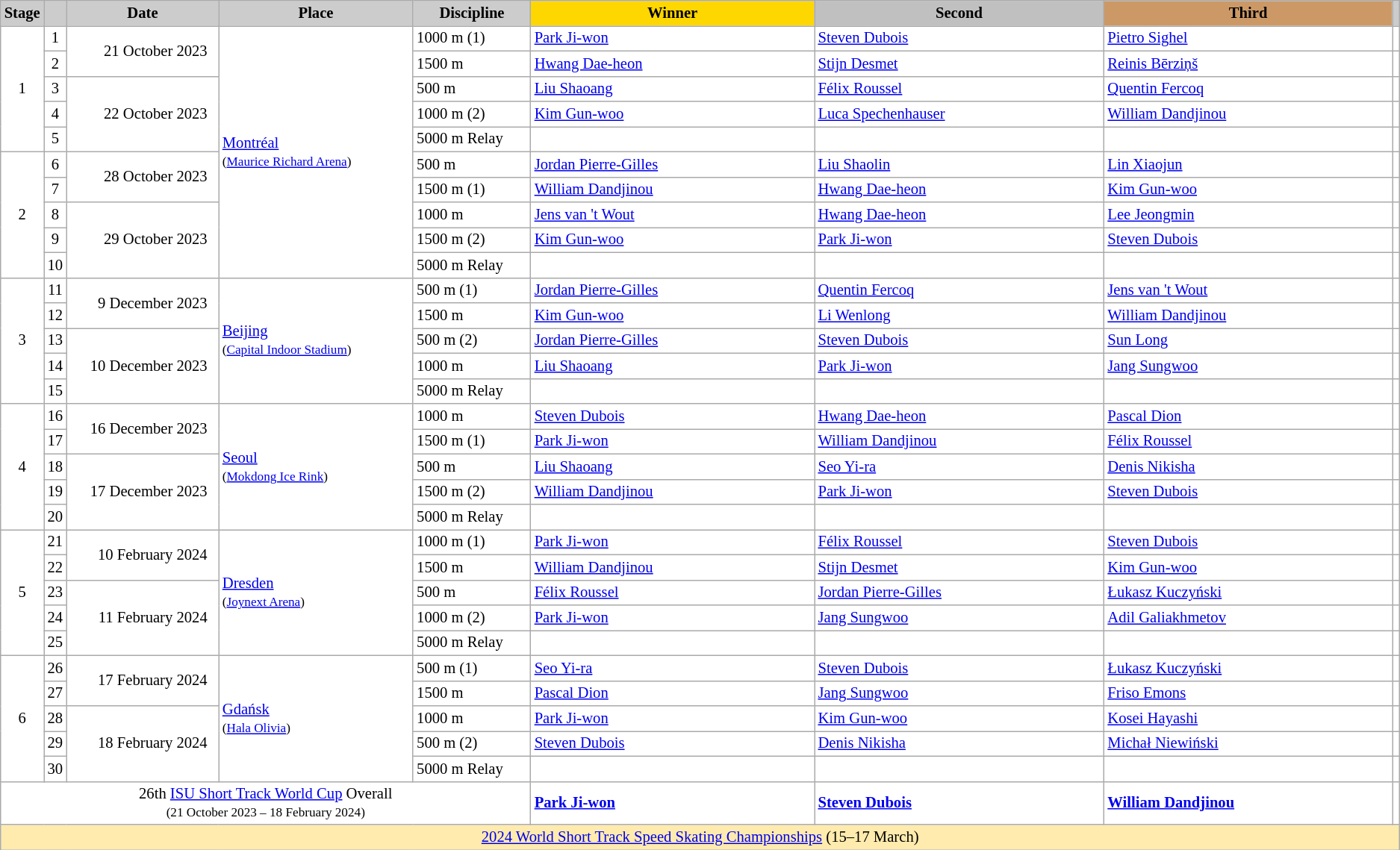<table class="wikitable plainrowheaders" style="background:#fff; font-size:86%; line-height:16px; border:grey solid 1px; border-collapse:collapse;">
<tr>
<th scope="col" style="background:#ccc; width=10 px;">Stage</th>
<th scope="col" style="background:#ccc; width=10 px;"></th>
<th scope="col" style="background:#ccc; width:150px;">Date</th>
<th scope="col" style="background:#ccc; width:200px;">Place</th>
<th scope="col" style="background:#ccc; width:110px;">Discipline</th>
<th scope="col" style="background:gold; width:300px;">Winner</th>
<th scope="col" style="background:silver; width:300px;">Second</th>
<th scope="col" style="background:#c96; width:300px;">Third</th>
<th scope="col" style="background:#ccc; width=10 px;"></th>
</tr>
<tr>
<td rowspan="5" align="center">1</td>
<td align="center">1</td>
<td rowspan="2" align="right">21 October 2023  </td>
<td rowspan="10"> <a href='#'>Montréal</a><br><small>(<a href='#'>Maurice Richard Arena</a>)</small></td>
<td>1000 m (1)</td>
<td> <a href='#'>Park Ji-won</a></td>
<td> <a href='#'>Steven Dubois</a></td>
<td> <a href='#'>Pietro Sighel</a></td>
<td></td>
</tr>
<tr>
<td align="center">2</td>
<td>1500 m</td>
<td> <a href='#'>Hwang Dae-heon</a></td>
<td> <a href='#'>Stijn Desmet</a></td>
<td> <a href='#'>Reinis Bērziņš</a></td>
<td></td>
</tr>
<tr>
<td align="center">3</td>
<td rowspan="3" align="right">22 October 2023  </td>
<td>500 m</td>
<td> <a href='#'>Liu Shaoang</a></td>
<td> <a href='#'>Félix Roussel</a></td>
<td> <a href='#'>Quentin Fercoq</a></td>
<td></td>
</tr>
<tr>
<td align="center">4</td>
<td>1000 m (2)</td>
<td> <a href='#'>Kim Gun-woo</a></td>
<td> <a href='#'>Luca Spechenhauser</a></td>
<td> <a href='#'>William Dandjinou</a></td>
<td></td>
</tr>
<tr>
<td align="center">5</td>
<td>5000 m Relay</td>
<td></td>
<td></td>
<td></td>
<td></td>
</tr>
<tr>
<td rowspan="5" align="center">2</td>
<td align="center">6</td>
<td rowspan="2" align="right">28 October 2023  </td>
<td>500 m</td>
<td> <a href='#'>Jordan Pierre-Gilles</a></td>
<td> <a href='#'>Liu Shaolin</a></td>
<td> <a href='#'>Lin Xiaojun</a></td>
<td></td>
</tr>
<tr>
<td align="center">7</td>
<td>1500 m (1)</td>
<td> <a href='#'>William Dandjinou</a></td>
<td> <a href='#'>Hwang Dae-heon</a></td>
<td> <a href='#'>Kim Gun-woo</a></td>
<td></td>
</tr>
<tr>
<td align="center">8</td>
<td rowspan="3" align="right">29 October 2023  </td>
<td>1000 m</td>
<td> <a href='#'>Jens van 't Wout</a></td>
<td> <a href='#'>Hwang Dae-heon</a></td>
<td> <a href='#'>Lee Jeongmin</a></td>
<td></td>
</tr>
<tr>
<td align="center">9</td>
<td>1500 m (2)</td>
<td> <a href='#'>Kim Gun-woo</a></td>
<td> <a href='#'>Park Ji-won</a></td>
<td> <a href='#'>Steven Dubois</a></td>
<td></td>
</tr>
<tr>
<td align="center">10</td>
<td>5000 m Relay</td>
<td></td>
<td></td>
<td></td>
<td></td>
</tr>
<tr>
<td rowspan="5" align="center">3</td>
<td align="center">11</td>
<td rowspan="2" align="right">9 December 2023  </td>
<td rowspan="5"> <a href='#'>Beijing</a><br><small>(<a href='#'>Capital Indoor Stadium</a>)</small></td>
<td>500 m (1)</td>
<td> <a href='#'>Jordan Pierre-Gilles</a></td>
<td> <a href='#'>Quentin Fercoq</a></td>
<td> <a href='#'>Jens van 't Wout</a></td>
<td></td>
</tr>
<tr>
<td align="center">12</td>
<td>1500 m</td>
<td> <a href='#'>Kim Gun-woo</a></td>
<td> <a href='#'>Li Wenlong</a></td>
<td> <a href='#'>William Dandjinou</a></td>
<td></td>
</tr>
<tr>
<td align="center">13</td>
<td rowspan="3" align="right">10 December 2023  </td>
<td>500 m (2)</td>
<td> <a href='#'>Jordan Pierre-Gilles</a></td>
<td> <a href='#'>Steven Dubois</a></td>
<td> <a href='#'>Sun Long</a></td>
<td></td>
</tr>
<tr>
<td align="center">14</td>
<td>1000 m</td>
<td> <a href='#'>Liu Shaoang</a></td>
<td> <a href='#'>Park Ji-won</a></td>
<td> <a href='#'>Jang Sungwoo</a></td>
<td></td>
</tr>
<tr>
<td align="center">15</td>
<td>5000 m Relay</td>
<td></td>
<td></td>
<td></td>
<td></td>
</tr>
<tr>
<td rowspan="5" align="center">4</td>
<td align="center">16</td>
<td rowspan="2" align="right">16 December 2023  </td>
<td rowspan="5"> <a href='#'>Seoul</a><br><small>(<a href='#'>Mokdong Ice Rink</a>)</small></td>
<td>1000 m</td>
<td> <a href='#'>Steven Dubois</a></td>
<td> <a href='#'>Hwang Dae-heon</a></td>
<td> <a href='#'>Pascal Dion</a></td>
<td></td>
</tr>
<tr>
<td align="center">17</td>
<td>1500 m (1)</td>
<td> <a href='#'>Park Ji-won</a></td>
<td> <a href='#'>William Dandjinou</a></td>
<td> <a href='#'>Félix Roussel</a></td>
<td></td>
</tr>
<tr>
<td align="center">18</td>
<td rowspan="3" align="right">17 December 2023  </td>
<td>500 m</td>
<td> <a href='#'>Liu Shaoang</a></td>
<td> <a href='#'>Seo Yi-ra</a></td>
<td> <a href='#'>Denis Nikisha</a></td>
<td></td>
</tr>
<tr>
<td align="center">19</td>
<td>1500 m (2)</td>
<td> <a href='#'>William Dandjinou</a></td>
<td> <a href='#'>Park Ji-won</a></td>
<td> <a href='#'>Steven Dubois</a></td>
<td></td>
</tr>
<tr>
<td align="center">20</td>
<td>5000 m Relay</td>
<td></td>
<td></td>
<td></td>
<td></td>
</tr>
<tr>
<td rowspan="5" align="center">5</td>
<td align="center">21</td>
<td rowspan="2" align="right">10 February 2024  </td>
<td rowspan="5"> <a href='#'>Dresden</a><br><small>(<a href='#'>Joynext Arena</a>)</small></td>
<td>1000 m (1)</td>
<td> <a href='#'>Park Ji-won</a></td>
<td> <a href='#'>Félix Roussel</a></td>
<td> <a href='#'>Steven Dubois</a></td>
<td></td>
</tr>
<tr>
<td align="center">22</td>
<td>1500 m</td>
<td> <a href='#'>William Dandjinou</a></td>
<td> <a href='#'>Stijn Desmet</a></td>
<td> <a href='#'>Kim Gun-woo</a></td>
<td></td>
</tr>
<tr>
<td align="center">23</td>
<td rowspan="3" align="right">11 February 2024  </td>
<td>500 m</td>
<td> <a href='#'>Félix Roussel</a></td>
<td> <a href='#'>Jordan Pierre-Gilles</a></td>
<td> <a href='#'>Łukasz Kuczyński</a></td>
<td></td>
</tr>
<tr>
<td align="center">24</td>
<td>1000 m (2)</td>
<td> <a href='#'>Park Ji-won</a></td>
<td> <a href='#'>Jang Sungwoo</a></td>
<td> <a href='#'>Adil Galiakhmetov</a></td>
<td></td>
</tr>
<tr>
<td align="center">25</td>
<td>5000 m Relay</td>
<td></td>
<td></td>
<td></td>
<td></td>
</tr>
<tr>
<td rowspan="5" align="center">6</td>
<td align="center">26</td>
<td rowspan="2" align="right">17 February 2024  </td>
<td rowspan="5"> <a href='#'>Gdańsk</a><br><small>(<a href='#'>Hala Olivia</a>)</small></td>
<td>500 m (1)</td>
<td> <a href='#'>Seo Yi-ra</a></td>
<td> <a href='#'>Steven Dubois</a></td>
<td> <a href='#'>Łukasz Kuczyński</a></td>
<td></td>
</tr>
<tr>
<td align="center">27</td>
<td>1500 m</td>
<td> <a href='#'>Pascal Dion</a></td>
<td> <a href='#'>Jang Sungwoo</a></td>
<td> <a href='#'>Friso Emons</a></td>
<td></td>
</tr>
<tr>
<td align="center">28</td>
<td rowspan="3" align="right">18 February 2024  </td>
<td>1000 m</td>
<td> <a href='#'>Park Ji-won</a></td>
<td> <a href='#'>Kim Gun-woo</a></td>
<td> <a href='#'>Kosei Hayashi</a></td>
<td></td>
</tr>
<tr>
<td align="center">29</td>
<td>500 m (2)</td>
<td> <a href='#'>Steven Dubois</a></td>
<td> <a href='#'>Denis Nikisha</a></td>
<td> <a href='#'>Michał Niewiński</a></td>
<td></td>
</tr>
<tr>
<td align="center">30</td>
<td>5000 m Relay</td>
<td></td>
<td></td>
<td></td>
<td></td>
</tr>
<tr>
<td colspan="5" align="center">26th <a href='#'>ISU Short Track World Cup</a> Overall<br><small>(21 October 2023 – 18 February 2024)</small></td>
<td> <strong><a href='#'>Park Ji-won</a></strong></td>
<td> <strong><a href='#'>Steven Dubois</a></strong></td>
<td> <strong><a href='#'>William Dandjinou</a></strong></td>
<td></td>
</tr>
<tr style="background:#FFEBAD">
<td align=center colspan=9><a href='#'>2024 World Short Track Speed Skating Championships</a> (15–17 March)</td>
</tr>
</table>
